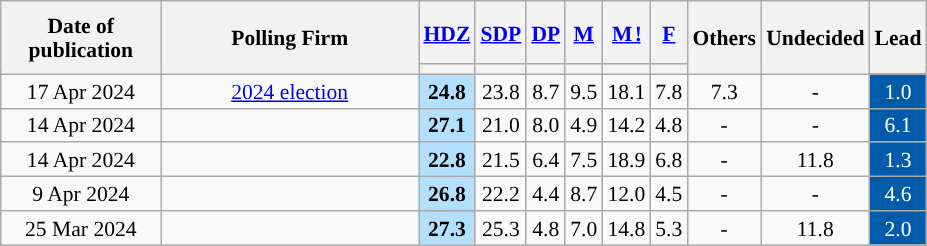<table class="wikitable sortable" style="text-align:center; font-size:90%; line-height:16px;">
<tr style="height:42px;">
<th style="width:100px;" rowspan="2">Date of publication</th>
<th style="width:165px;" rowspan="2">Polling Firm</th>
<th><a href='#'>HDZ</a></th>
<th><a href='#'>SDP</a></th>
<th><a href='#'>DP</a></th>
<th><a href='#'>M</a></th>
<th style="letter-spacing:-1px;"><a href='#'>M !</a></th>
<th><a href='#'>F</a></th>
<th class="unsortable" style="width:40px;" rowspan="2">Others</th>
<th class="unsortable" style="width:40px;" rowspan="2">Undecided</th>
<th class="unsortable" style="width:20px;" rowspan="2">Lead</th>
</tr>
<tr>
<th style="color:inherit;background:"></th>
<th data-sort-type="number" style="color:inherit;background:"></th>
<th style="color:inherit;background:"></th>
<th style="color:inherit;background:"></th>
<th style="color:inherit;background:"></th>
<th style="color:inherit;background:"></th>
</tr>
<tr>
<td>17 Apr 2024</td>
<td><a href='#'>2024 election</a></td>
<td style="background:#B3E0FF"><strong>24.8</strong></td>
<td>23.8</td>
<td>8.7</td>
<td>9.5</td>
<td>18.1</td>
<td>7.8</td>
<td>7.3</td>
<td>-</td>
<td style="background:#005BAA; color: white">1.0</td>
</tr>
<tr>
<td>14 Apr 2024</td>
<td></td>
<td style="background:#B3E0FF"><strong>27.1</strong></td>
<td>21.0</td>
<td>8.0</td>
<td>4.9</td>
<td>14.2</td>
<td>4.8</td>
<td>-</td>
<td>-</td>
<td style="background:#005BAA; color: white">6.1</td>
</tr>
<tr>
<td>14 Apr 2024</td>
<td></td>
<td style="background:#B3E0FF"><strong>22.8</strong></td>
<td>21.5</td>
<td>6.4</td>
<td>7.5</td>
<td>18.9</td>
<td>6.8</td>
<td>-</td>
<td>11.8</td>
<td style="background:#005BAA; color: white">1.3</td>
</tr>
<tr>
<td>9 Apr 2024</td>
<td></td>
<td style="background:#B3E0FF"><strong>26.8</strong></td>
<td>22.2</td>
<td>4.4</td>
<td>8.7</td>
<td>12.0</td>
<td>4.5</td>
<td>-</td>
<td>-</td>
<td style="background:#005BAA; color: white">4.6</td>
</tr>
<tr>
<td>25 Mar 2024</td>
<td></td>
<td style="background:#B3E0FF"><strong>27.3</strong></td>
<td>25.3</td>
<td>4.8</td>
<td>7.0</td>
<td>14.8</td>
<td>5.3</td>
<td>-</td>
<td>11.8</td>
<td style="background:#005BAA; color: white">2.0</td>
</tr>
</table>
